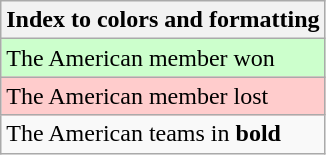<table class="wikitable">
<tr>
<th>Index to colors and formatting</th>
</tr>
<tr style="background:#cfc;">
<td>The American member won</td>
</tr>
<tr style="background:#fcc;">
<td>The American member lost</td>
</tr>
<tr>
<td>The American teams in <strong>bold</strong></td>
</tr>
</table>
